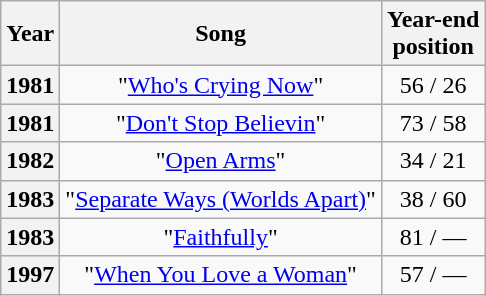<table class="wikitable plainrowheaders" style="text-align:center;" border="1">
<tr>
<th scope="col">Year</th>
<th scope="col">Song</th>
<th scope="col">Year-end<br>position</th>
</tr>
<tr>
<th scope="row">1981</th>
<td>"<a href='#'>Who's Crying Now</a>"</td>
<td>56 / 26</td>
</tr>
<tr>
<th scope="row">1981</th>
<td>"<a href='#'>Don't Stop Believin</a>"</td>
<td>73 / 58</td>
</tr>
<tr>
<th scope="row">1982</th>
<td>"<a href='#'>Open Arms</a>"</td>
<td>34 / 21</td>
</tr>
<tr>
<th scope="row">1983</th>
<td>"<a href='#'>Separate Ways (Worlds Apart)</a>"</td>
<td>38 / 60</td>
</tr>
<tr>
<th scope="row">1983</th>
<td>"<a href='#'>Faithfully</a>"</td>
<td>81 /  —</td>
</tr>
<tr>
<th scope="row">1997</th>
<td>"<a href='#'>When You Love a Woman</a>"</td>
<td>57 /  —</td>
</tr>
</table>
